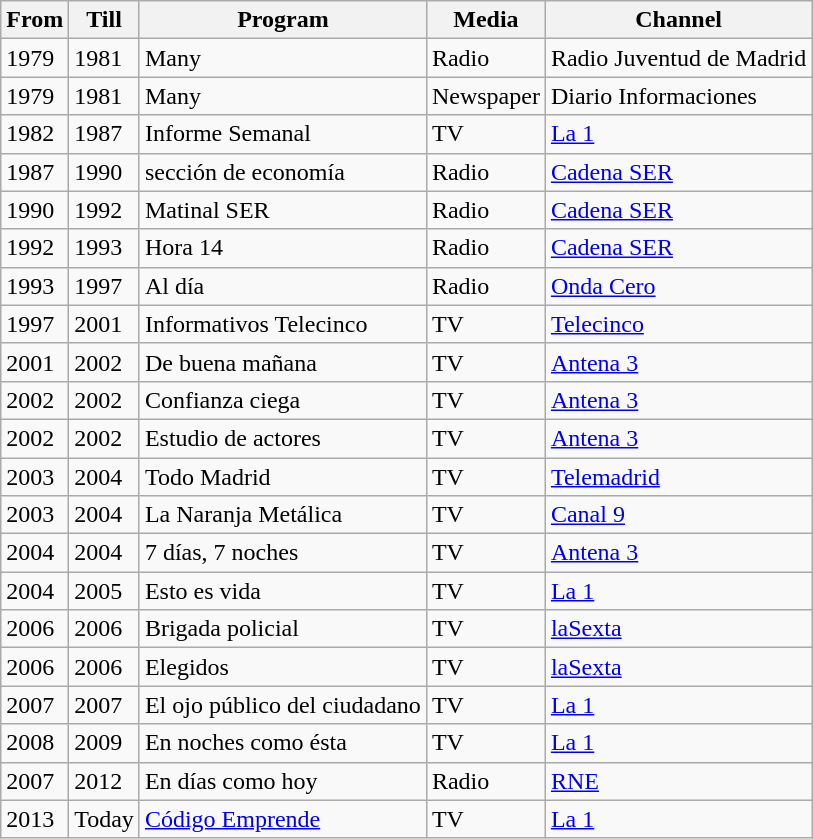<table class="wikitable sortable">
<tr>
<th>From</th>
<th>Till</th>
<th>Program</th>
<th>Media</th>
<th>Channel</th>
</tr>
<tr>
<td>1979</td>
<td>1981</td>
<td>Many</td>
<td>Radio</td>
<td>Radio Juventud de Madrid</td>
</tr>
<tr>
<td>1979</td>
<td>1981</td>
<td>Many</td>
<td>Newspaper</td>
<td>Diario Informaciones</td>
</tr>
<tr>
<td>1982</td>
<td>1987</td>
<td>Informe Semanal</td>
<td>TV</td>
<td> <a href='#'>La 1</a></td>
</tr>
<tr>
<td>1987</td>
<td>1990</td>
<td>sección de economía</td>
<td>Radio</td>
<td> <a href='#'>Cadena SER</a></td>
</tr>
<tr>
<td>1990</td>
<td>1992</td>
<td>Matinal SER</td>
<td>Radio</td>
<td> <a href='#'>Cadena SER</a></td>
</tr>
<tr>
<td>1992</td>
<td>1993</td>
<td>Hora 14</td>
<td>Radio</td>
<td> <a href='#'>Cadena SER</a></td>
</tr>
<tr>
<td>1993</td>
<td>1997</td>
<td>Al día</td>
<td>Radio</td>
<td> <a href='#'>Onda Cero</a></td>
</tr>
<tr>
<td>1997</td>
<td>2001</td>
<td>Informativos Telecinco</td>
<td>TV</td>
<td> <a href='#'>Telecinco</a></td>
</tr>
<tr>
<td>2001</td>
<td>2002</td>
<td>De buena mañana</td>
<td>TV</td>
<td> <a href='#'>Antena 3</a></td>
</tr>
<tr>
<td>2002</td>
<td>2002</td>
<td>Confianza ciega</td>
<td>TV</td>
<td> <a href='#'>Antena 3</a></td>
</tr>
<tr>
<td>2002</td>
<td>2002</td>
<td>Estudio de actores</td>
<td>TV</td>
<td> <a href='#'>Antena 3</a></td>
</tr>
<tr>
<td>2003</td>
<td>2004</td>
<td>Todo Madrid</td>
<td>TV</td>
<td> <a href='#'>Telemadrid</a></td>
</tr>
<tr>
<td>2003</td>
<td>2004</td>
<td>La Naranja Metálica</td>
<td>TV</td>
<td> <a href='#'>Canal 9</a></td>
</tr>
<tr>
<td>2004</td>
<td>2004</td>
<td>7 días, 7 noches</td>
<td>TV</td>
<td> <a href='#'>Antena 3</a></td>
</tr>
<tr>
<td>2004</td>
<td>2005</td>
<td>Esto es vida</td>
<td>TV</td>
<td> <a href='#'>La 1</a></td>
</tr>
<tr>
<td>2006</td>
<td>2006</td>
<td>Brigada policial</td>
<td>TV</td>
<td> <a href='#'>laSexta</a></td>
</tr>
<tr>
<td>2006</td>
<td>2006</td>
<td>Elegidos</td>
<td>TV</td>
<td> <a href='#'>laSexta</a></td>
</tr>
<tr>
<td>2007</td>
<td>2007</td>
<td>El ojo público del ciudadano</td>
<td>TV</td>
<td> <a href='#'>La 1</a></td>
</tr>
<tr>
<td>2008</td>
<td>2009</td>
<td>En noches como ésta</td>
<td>TV</td>
<td> <a href='#'>La 1</a></td>
</tr>
<tr>
<td>2007</td>
<td>2012</td>
<td>En días como hoy</td>
<td>Radio</td>
<td> <a href='#'>RNE</a></td>
</tr>
<tr>
<td>2013</td>
<td>Today</td>
<td><a href='#'>Código Emprende</a></td>
<td>TV</td>
<td> <a href='#'>La 1</a></td>
</tr>
</table>
